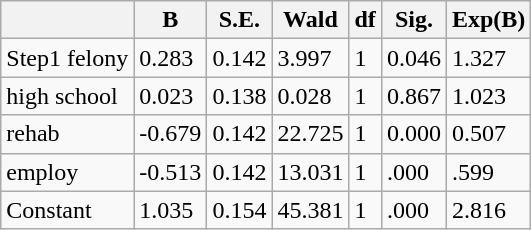<table class="wikitable">
<tr>
<th></th>
<th>B</th>
<th>S.E.</th>
<th>Wald</th>
<th>df</th>
<th>Sig.</th>
<th>Exp(B)</th>
</tr>
<tr>
<td>Step1 felony </td>
<td> 0.283 </td>
<td> 0.142 </td>
<td> 3.997 </td>
<td> 1 </td>
<td> 0.046 </td>
<td> 1.327 </td>
</tr>
<tr>
<td> high school </td>
<td> 0.023 </td>
<td> 0.138 </td>
<td> 0.028</td>
<td> 1 </td>
<td> 0.867 </td>
<td> 1.023 </td>
</tr>
<tr>
<td> rehab </td>
<td> -0.679 </td>
<td> 0.142 </td>
<td> 22.725</td>
<td> 1</td>
<td> 0.000 </td>
<td> 0.507 </td>
</tr>
<tr>
<td> employ </td>
<td> -0.513 </td>
<td> 0.142 </td>
<td> 13.031</td>
<td> 1</td>
<td> .000 </td>
<td> .599 </td>
</tr>
<tr>
<td> Constant </td>
<td> 1.035 </td>
<td> 0.154 </td>
<td> 45.381</td>
<td> 1</td>
<td> .000 </td>
<td> 2.816 </td>
</tr>
</table>
